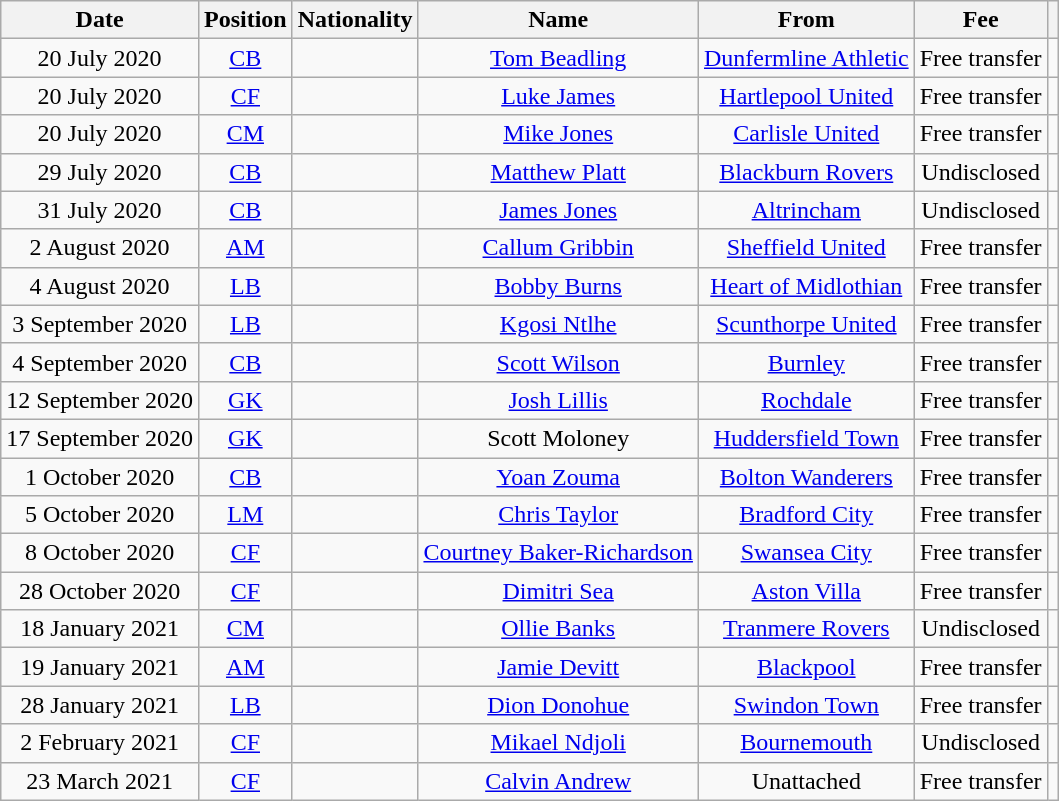<table class="wikitable" style="text-align:center;">
<tr>
<th>Date</th>
<th>Position</th>
<th>Nationality</th>
<th>Name</th>
<th>From</th>
<th>Fee</th>
<th></th>
</tr>
<tr>
<td>20 July 2020</td>
<td><a href='#'>CB</a></td>
<td></td>
<td><a href='#'>Tom Beadling</a></td>
<td> <a href='#'>Dunfermline Athletic</a></td>
<td>Free transfer</td>
<td></td>
</tr>
<tr>
<td>20 July 2020</td>
<td><a href='#'>CF</a></td>
<td></td>
<td><a href='#'>Luke James</a></td>
<td> <a href='#'>Hartlepool United</a></td>
<td>Free transfer</td>
<td></td>
</tr>
<tr>
<td>20 July 2020</td>
<td><a href='#'>CM</a></td>
<td></td>
<td><a href='#'>Mike Jones</a></td>
<td> <a href='#'>Carlisle United</a></td>
<td>Free transfer</td>
<td></td>
</tr>
<tr>
<td>29 July 2020</td>
<td><a href='#'>CB</a></td>
<td></td>
<td><a href='#'>Matthew Platt</a></td>
<td> <a href='#'>Blackburn Rovers</a></td>
<td>Undisclosed</td>
<td></td>
</tr>
<tr>
<td>31 July 2020</td>
<td><a href='#'>CB</a></td>
<td></td>
<td><a href='#'>James Jones</a></td>
<td> <a href='#'>Altrincham</a></td>
<td>Undisclosed</td>
<td></td>
</tr>
<tr>
<td>2 August 2020</td>
<td><a href='#'>AM</a></td>
<td></td>
<td><a href='#'>Callum Gribbin</a></td>
<td> <a href='#'>Sheffield United</a></td>
<td>Free transfer</td>
<td></td>
</tr>
<tr>
<td>4 August 2020</td>
<td><a href='#'>LB</a></td>
<td></td>
<td><a href='#'>Bobby Burns</a></td>
<td> <a href='#'>Heart of Midlothian</a></td>
<td>Free transfer</td>
<td></td>
</tr>
<tr>
<td>3 September 2020</td>
<td><a href='#'>LB</a></td>
<td></td>
<td><a href='#'>Kgosi Ntlhe</a></td>
<td> <a href='#'>Scunthorpe United</a></td>
<td>Free transfer</td>
<td></td>
</tr>
<tr>
<td>4 September 2020</td>
<td><a href='#'>CB</a></td>
<td></td>
<td><a href='#'>Scott Wilson</a></td>
<td> <a href='#'>Burnley</a></td>
<td>Free transfer</td>
<td></td>
</tr>
<tr>
<td>12 September 2020</td>
<td><a href='#'>GK</a></td>
<td></td>
<td><a href='#'>Josh Lillis</a></td>
<td> <a href='#'>Rochdale</a></td>
<td>Free transfer</td>
<td></td>
</tr>
<tr>
<td>17 September 2020</td>
<td><a href='#'>GK</a></td>
<td></td>
<td>Scott Moloney</td>
<td> <a href='#'>Huddersfield Town</a></td>
<td>Free transfer</td>
<td></td>
</tr>
<tr>
<td>1 October 2020</td>
<td><a href='#'>CB</a></td>
<td></td>
<td><a href='#'>Yoan Zouma</a></td>
<td> <a href='#'>Bolton Wanderers</a></td>
<td>Free transfer</td>
<td></td>
</tr>
<tr>
<td>5 October 2020</td>
<td><a href='#'>LM</a></td>
<td></td>
<td><a href='#'>Chris Taylor</a></td>
<td> <a href='#'>Bradford City</a></td>
<td>Free transfer</td>
<td></td>
</tr>
<tr>
<td>8 October 2020</td>
<td><a href='#'>CF</a></td>
<td></td>
<td><a href='#'>Courtney Baker-Richardson</a></td>
<td> <a href='#'>Swansea City</a></td>
<td>Free transfer</td>
<td></td>
</tr>
<tr>
<td>28 October 2020</td>
<td><a href='#'>CF</a></td>
<td></td>
<td><a href='#'>Dimitri Sea</a></td>
<td> <a href='#'>Aston Villa</a></td>
<td>Free transfer</td>
<td></td>
</tr>
<tr>
<td>18 January 2021</td>
<td><a href='#'>CM</a></td>
<td></td>
<td><a href='#'>Ollie Banks</a></td>
<td> <a href='#'>Tranmere Rovers</a></td>
<td>Undisclosed</td>
<td></td>
</tr>
<tr>
<td>19 January 2021</td>
<td><a href='#'>AM</a></td>
<td></td>
<td><a href='#'>Jamie Devitt</a></td>
<td> <a href='#'>Blackpool</a></td>
<td>Free transfer</td>
<td></td>
</tr>
<tr>
<td>28 January 2021</td>
<td><a href='#'>LB</a></td>
<td></td>
<td><a href='#'>Dion Donohue</a></td>
<td> <a href='#'>Swindon Town</a></td>
<td>Free transfer</td>
<td></td>
</tr>
<tr>
<td>2 February 2021</td>
<td><a href='#'>CF</a></td>
<td></td>
<td><a href='#'>Mikael Ndjoli</a></td>
<td> <a href='#'>Bournemouth</a></td>
<td>Undisclosed</td>
<td></td>
</tr>
<tr>
<td>23 March 2021</td>
<td><a href='#'>CF</a></td>
<td></td>
<td><a href='#'>Calvin Andrew</a></td>
<td>Unattached</td>
<td>Free transfer</td>
<td></td>
</tr>
</table>
